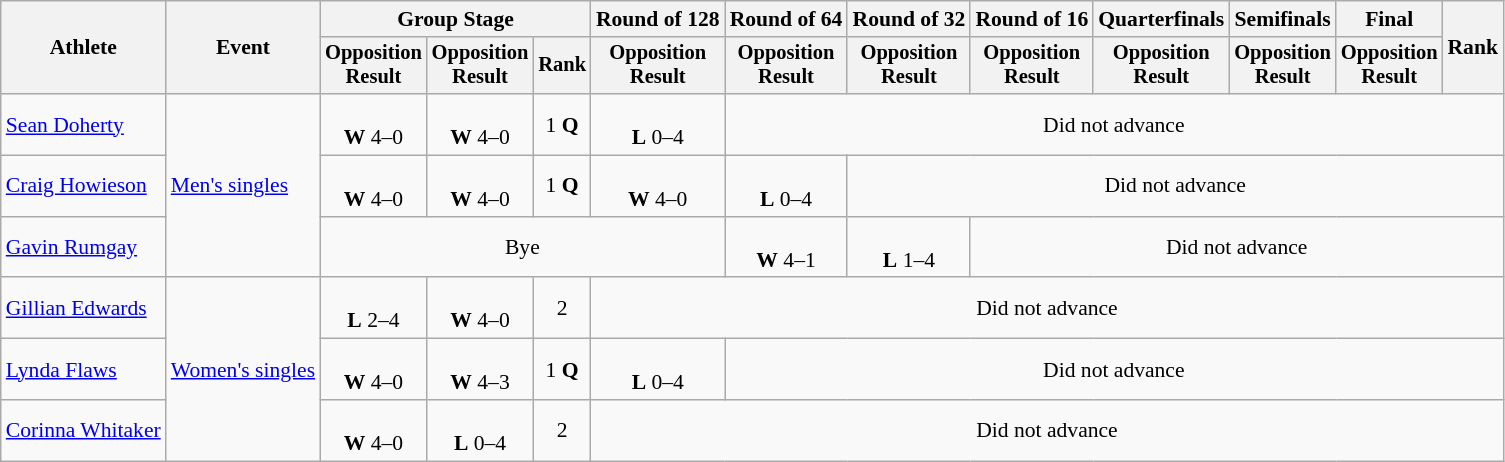<table class="wikitable" style="font-size:90%">
<tr>
<th rowspan=2>Athlete</th>
<th rowspan=2>Event</th>
<th colspan=3>Group Stage</th>
<th>Round of 128</th>
<th>Round of 64</th>
<th>Round of 32</th>
<th>Round of 16</th>
<th>Quarterfinals</th>
<th>Semifinals</th>
<th>Final</th>
<th rowspan=2>Rank</th>
</tr>
<tr style="font-size:95%">
<th>Opposition<br>Result</th>
<th>Opposition<br>Result</th>
<th>Rank</th>
<th>Opposition<br>Result</th>
<th>Opposition<br>Result</th>
<th>Opposition<br>Result</th>
<th>Opposition<br>Result</th>
<th>Opposition<br>Result</th>
<th>Opposition<br>Result</th>
<th>Opposition<br>Result</th>
</tr>
<tr align=center>
<td align=left><a href='#'>Sean Doherty</a></td>
<td align=left rowspan=3><a href='#'>Men's singles</a></td>
<td><br><strong>W</strong> 4–0</td>
<td><br><strong>W</strong> 4–0</td>
<td>1 <strong>Q</strong></td>
<td><br><strong>L</strong> 0–4</td>
<td colspan=7>Did not advance</td>
</tr>
<tr align=center>
<td align=left><a href='#'>Craig Howieson</a></td>
<td><br><strong>W</strong> 4–0</td>
<td><br><strong>W</strong> 4–0</td>
<td>1 <strong>Q</strong></td>
<td><br><strong>W</strong> 4–0</td>
<td><br><strong>L</strong> 0–4</td>
<td colspan=6>Did not advance</td>
</tr>
<tr align=center>
<td align=left><a href='#'>Gavin Rumgay</a></td>
<td colspan=4>Bye</td>
<td><br><strong>W</strong> 4–1</td>
<td><br><strong>L</strong> 1–4</td>
<td colspan=5>Did not advance</td>
</tr>
<tr align=center>
<td align=left><a href='#'>Gillian Edwards</a></td>
<td align=left rowspan=3><a href='#'>Women's singles</a></td>
<td><br><strong>L</strong> 2–4</td>
<td><br><strong>W</strong> 4–0</td>
<td>2</td>
<td colspan=8>Did not advance</td>
</tr>
<tr align=center>
<td align=left><a href='#'>Lynda Flaws</a></td>
<td><br><strong>W</strong> 4–0</td>
<td><br><strong>W</strong> 4–3</td>
<td>1 <strong>Q</strong></td>
<td><br><strong>L</strong> 0–4</td>
<td colspan=7>Did not advance</td>
</tr>
<tr align=center>
<td align=left><a href='#'>Corinna Whitaker</a></td>
<td><br><strong>W</strong> 4–0</td>
<td><br><strong>L</strong> 0–4</td>
<td>2</td>
<td colspan=8>Did not advance</td>
</tr>
</table>
